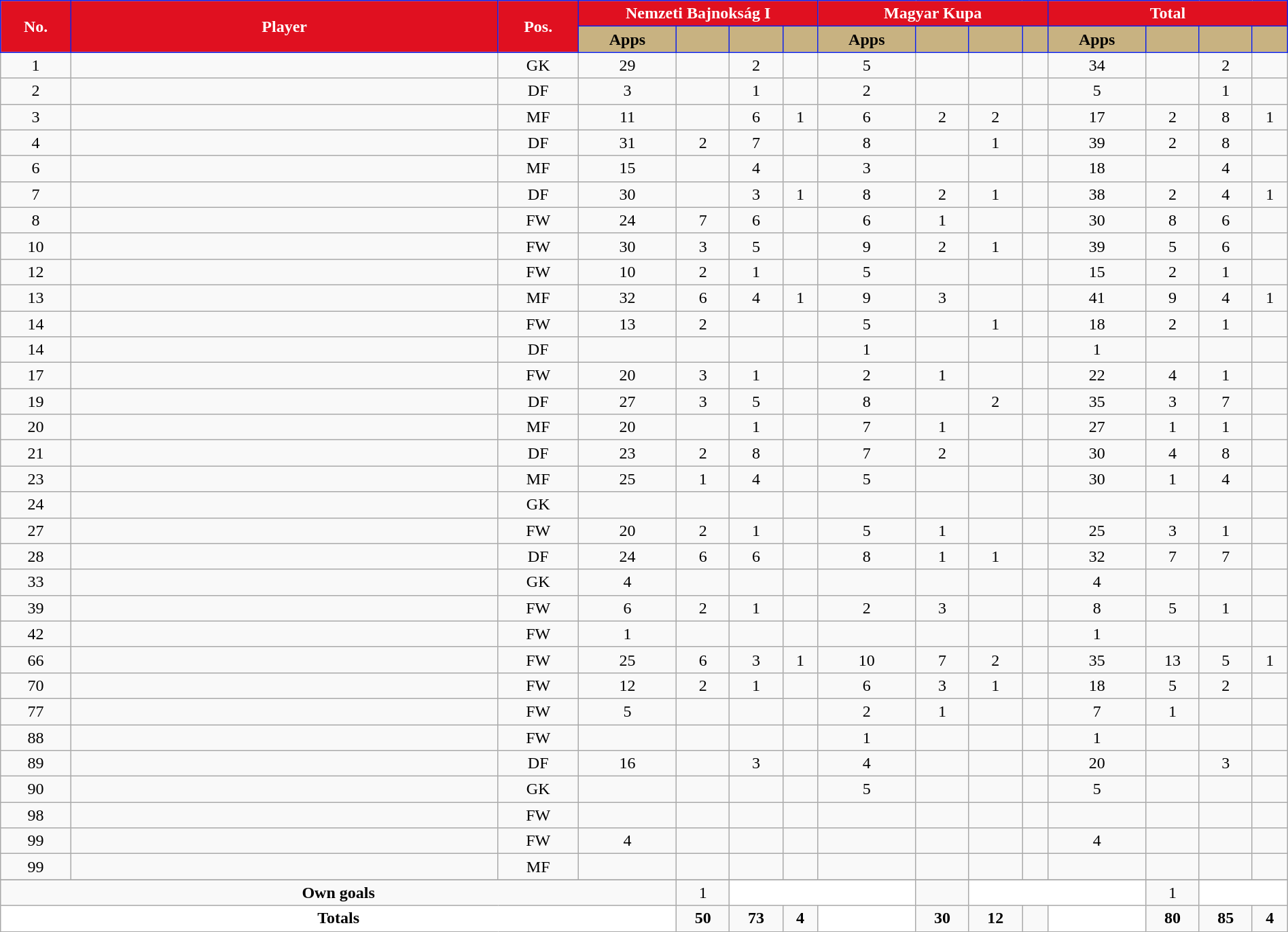<table class="wikitable sortable alternance" style="text-align:center;width:100%">
<tr>
<th rowspan="2" style="background-color:#E01020;color:white;border:1px solid #0E22E9;width:5px">No.</th>
<th rowspan="2" style="background-color:#E01020;color:white;border:1px solid #0E22E9;width:180px">Player</th>
<th rowspan="2" style="background-color:#E01020;color:white;border:1px solid #0E22E9;width:5px">Pos.</th>
<th colspan="4" style="background:#E01020;color:white;border:1px solid #0E22E9">Nemzeti Bajnokság I</th>
<th colspan="4" style="background:#E01020;color:white;border:1px solid #0E22E9">Magyar Kupa</th>
<th colspan="4" style="background:#E01020;color:white;border:1px solid #0E22E9">Total</th>
</tr>
<tr style="text-align:center">
<th width="4" style="background-color:#C8B281;color:black;border:1px solid #0E22E9">Apps</th>
<th width="4" style="background-color:#C8B281;border:1px solid #0E22E9"></th>
<th width="4" style="background-color:#C8B281;border:1px solid #0E22E9"></th>
<th width="4" style="background-color:#C8B281;border:1px solid #0E22E9"></th>
<th width="4" style="background-color:#C8B281;color:black;border:1px solid #0E22E9">Apps</th>
<th width="4" style="background-color:#C8B281;border:1px solid #0E22E9"></th>
<th width="4" style="background-color:#C8B281;border:1px solid #0E22E9"></th>
<th width="4" style="background-color:#C8B281;border:1px solid #0E22E9"></th>
<th width="4" style="background-color:#C8B281;color:black;border:1px solid #0E22E9">Apps</th>
<th width="4" style="background-color:#C8B281;border:1px solid #0E22E9"></th>
<th width="4" style="background-color:#C8B281;border:1px solid #0E22E9"></th>
<th width="4" style="background-color:#C8B281;border:1px solid #0E22E9"></th>
</tr>
<tr>
<td>1</td>
<td> </td>
<td>GK</td>
<td>29</td>
<td></td>
<td>2</td>
<td></td>
<td>5</td>
<td></td>
<td></td>
<td></td>
<td>34</td>
<td></td>
<td>2</td>
<td></td>
</tr>
<tr>
<td>2</td>
<td> </td>
<td>DF</td>
<td>3</td>
<td></td>
<td>1</td>
<td></td>
<td>2</td>
<td></td>
<td></td>
<td></td>
<td>5</td>
<td></td>
<td>1</td>
<td></td>
</tr>
<tr>
<td>3</td>
<td> </td>
<td>MF</td>
<td>11</td>
<td></td>
<td>6</td>
<td>1</td>
<td>6</td>
<td>2</td>
<td>2</td>
<td></td>
<td>17</td>
<td>2</td>
<td>8</td>
<td>1</td>
</tr>
<tr>
<td>4</td>
<td> </td>
<td>DF</td>
<td>31</td>
<td>2</td>
<td>7</td>
<td></td>
<td>8</td>
<td></td>
<td>1</td>
<td></td>
<td>39</td>
<td>2</td>
<td>8</td>
<td></td>
</tr>
<tr>
<td>6</td>
<td> </td>
<td>MF</td>
<td>15</td>
<td></td>
<td>4</td>
<td></td>
<td>3</td>
<td></td>
<td></td>
<td></td>
<td>18</td>
<td></td>
<td>4</td>
<td></td>
</tr>
<tr>
<td>7</td>
<td> </td>
<td>DF</td>
<td>30</td>
<td></td>
<td>3</td>
<td>1</td>
<td>8</td>
<td>2</td>
<td>1</td>
<td></td>
<td>38</td>
<td>2</td>
<td>4</td>
<td>1</td>
</tr>
<tr>
<td>8</td>
<td> </td>
<td>FW</td>
<td>24</td>
<td>7</td>
<td>6</td>
<td></td>
<td>6</td>
<td>1</td>
<td></td>
<td></td>
<td>30</td>
<td>8</td>
<td>6</td>
<td></td>
</tr>
<tr>
<td>10</td>
<td> </td>
<td>FW</td>
<td>30</td>
<td>3</td>
<td>5</td>
<td></td>
<td>9</td>
<td>2</td>
<td>1</td>
<td></td>
<td>39</td>
<td>5</td>
<td>6</td>
<td></td>
</tr>
<tr>
<td>12</td>
<td> </td>
<td>FW</td>
<td>10</td>
<td>2</td>
<td>1</td>
<td></td>
<td>5</td>
<td></td>
<td></td>
<td></td>
<td>15</td>
<td>2</td>
<td>1</td>
<td></td>
</tr>
<tr>
<td>13</td>
<td> </td>
<td>MF</td>
<td>32</td>
<td>6</td>
<td>4</td>
<td>1</td>
<td>9</td>
<td>3</td>
<td></td>
<td></td>
<td>41</td>
<td>9</td>
<td>4</td>
<td>1</td>
</tr>
<tr>
<td>14</td>
<td> </td>
<td>FW</td>
<td>13</td>
<td>2</td>
<td></td>
<td></td>
<td>5</td>
<td></td>
<td>1</td>
<td></td>
<td>18</td>
<td>2</td>
<td>1</td>
<td></td>
</tr>
<tr>
<td>14</td>
<td> </td>
<td>DF</td>
<td></td>
<td></td>
<td></td>
<td></td>
<td>1</td>
<td></td>
<td></td>
<td></td>
<td>1</td>
<td></td>
<td></td>
<td></td>
</tr>
<tr>
<td>17</td>
<td> </td>
<td>FW</td>
<td>20</td>
<td>3</td>
<td>1</td>
<td></td>
<td>2</td>
<td>1</td>
<td></td>
<td></td>
<td>22</td>
<td>4</td>
<td>1</td>
<td></td>
</tr>
<tr>
<td>19</td>
<td> </td>
<td>DF</td>
<td>27</td>
<td>3</td>
<td>5</td>
<td></td>
<td>8</td>
<td></td>
<td>2</td>
<td></td>
<td>35</td>
<td>3</td>
<td>7</td>
<td></td>
</tr>
<tr>
<td>20</td>
<td> </td>
<td>MF</td>
<td>20</td>
<td></td>
<td>1</td>
<td></td>
<td>7</td>
<td>1</td>
<td></td>
<td></td>
<td>27</td>
<td>1</td>
<td>1</td>
<td></td>
</tr>
<tr>
<td>21</td>
<td> </td>
<td>DF</td>
<td>23</td>
<td>2</td>
<td>8</td>
<td></td>
<td>7</td>
<td>2</td>
<td></td>
<td></td>
<td>30</td>
<td>4</td>
<td>8</td>
<td></td>
</tr>
<tr>
<td>23</td>
<td> </td>
<td>MF</td>
<td>25</td>
<td>1</td>
<td>4</td>
<td></td>
<td>5</td>
<td></td>
<td></td>
<td></td>
<td>30</td>
<td>1</td>
<td>4</td>
<td></td>
</tr>
<tr>
<td>24</td>
<td> </td>
<td>GK</td>
<td></td>
<td></td>
<td></td>
<td></td>
<td></td>
<td></td>
<td></td>
<td></td>
<td></td>
<td></td>
<td></td>
<td></td>
</tr>
<tr>
<td>27</td>
<td> </td>
<td>FW</td>
<td>20</td>
<td>2</td>
<td>1</td>
<td></td>
<td>5</td>
<td>1</td>
<td></td>
<td></td>
<td>25</td>
<td>3</td>
<td>1</td>
<td></td>
</tr>
<tr>
<td>28</td>
<td> </td>
<td>DF</td>
<td>24</td>
<td>6</td>
<td>6</td>
<td></td>
<td>8</td>
<td>1</td>
<td>1</td>
<td></td>
<td>32</td>
<td>7</td>
<td>7</td>
<td></td>
</tr>
<tr>
<td>33</td>
<td> </td>
<td>GK</td>
<td>4</td>
<td></td>
<td></td>
<td></td>
<td></td>
<td></td>
<td></td>
<td></td>
<td>4</td>
<td></td>
<td></td>
<td></td>
</tr>
<tr>
<td>39</td>
<td> </td>
<td>FW</td>
<td>6</td>
<td>2</td>
<td>1</td>
<td></td>
<td>2</td>
<td>3</td>
<td></td>
<td></td>
<td>8</td>
<td>5</td>
<td>1</td>
<td></td>
</tr>
<tr>
<td>42</td>
<td> </td>
<td>FW</td>
<td>1</td>
<td></td>
<td></td>
<td></td>
<td></td>
<td></td>
<td></td>
<td></td>
<td>1</td>
<td></td>
<td></td>
<td></td>
</tr>
<tr>
<td>66</td>
<td> </td>
<td>FW</td>
<td>25</td>
<td>6</td>
<td>3</td>
<td>1</td>
<td>10</td>
<td>7</td>
<td>2</td>
<td></td>
<td>35</td>
<td>13</td>
<td>5</td>
<td>1</td>
</tr>
<tr>
<td>70</td>
<td> </td>
<td>FW</td>
<td>12</td>
<td>2</td>
<td>1</td>
<td></td>
<td>6</td>
<td>3</td>
<td>1</td>
<td></td>
<td>18</td>
<td>5</td>
<td>2</td>
<td></td>
</tr>
<tr>
<td>77</td>
<td> </td>
<td>FW</td>
<td>5</td>
<td></td>
<td></td>
<td></td>
<td>2</td>
<td>1</td>
<td></td>
<td></td>
<td>7</td>
<td>1</td>
<td></td>
<td></td>
</tr>
<tr>
<td>88</td>
<td> </td>
<td>FW</td>
<td></td>
<td></td>
<td></td>
<td></td>
<td>1</td>
<td></td>
<td></td>
<td></td>
<td>1</td>
<td></td>
<td></td>
<td></td>
</tr>
<tr>
<td>89</td>
<td> </td>
<td>DF</td>
<td>16</td>
<td></td>
<td>3</td>
<td></td>
<td>4</td>
<td></td>
<td></td>
<td></td>
<td>20</td>
<td></td>
<td>3</td>
<td></td>
</tr>
<tr>
<td>90</td>
<td> </td>
<td>GK</td>
<td></td>
<td></td>
<td></td>
<td></td>
<td>5</td>
<td></td>
<td></td>
<td></td>
<td>5</td>
<td></td>
<td></td>
<td></td>
</tr>
<tr>
<td>98</td>
<td> </td>
<td>FW</td>
<td></td>
<td></td>
<td></td>
<td></td>
<td></td>
<td></td>
<td></td>
<td></td>
<td></td>
<td></td>
<td></td>
<td></td>
</tr>
<tr>
<td>99</td>
<td> </td>
<td>FW</td>
<td>4</td>
<td></td>
<td></td>
<td></td>
<td></td>
<td></td>
<td></td>
<td></td>
<td>4</td>
<td></td>
<td></td>
<td></td>
</tr>
<tr>
<td>99</td>
<td> </td>
<td>MF</td>
<td></td>
<td></td>
<td></td>
<td></td>
<td></td>
<td></td>
<td></td>
<td></td>
<td></td>
<td></td>
<td></td>
<td></td>
</tr>
<tr>
</tr>
<tr class="sortbottom">
<td colspan="4"><strong>Own goals</strong></td>
<td>1</td>
<td colspan="3" style="background:white;text-align:center"></td>
<td></td>
<td colspan="3" style="background:white;text-align:center"></td>
<td>1</td>
<td colspan="2" style="background:white;text-align:center"></td>
</tr>
<tr class="sortbottom">
<td colspan="4" style="background:white;text-align:center"><strong>Totals</strong></td>
<td><strong>50</strong></td>
<td><strong>73</strong></td>
<td><strong>4</strong></td>
<td rowspan="3" style="background:white;text-align:center"></td>
<td><strong>30</strong></td>
<td><strong>12</strong></td>
<td></td>
<td rowspan="3" style="background:white;text-align:center"></td>
<td><strong>80</strong></td>
<td><strong>85</strong></td>
<td><strong>4</strong></td>
</tr>
</table>
